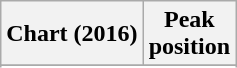<table class="wikitable sortable plainrowheaders" style="text-align:center">
<tr>
<th scope="col">Chart (2016)</th>
<th scope="col">Peak<br>position</th>
</tr>
<tr>
</tr>
<tr>
</tr>
</table>
